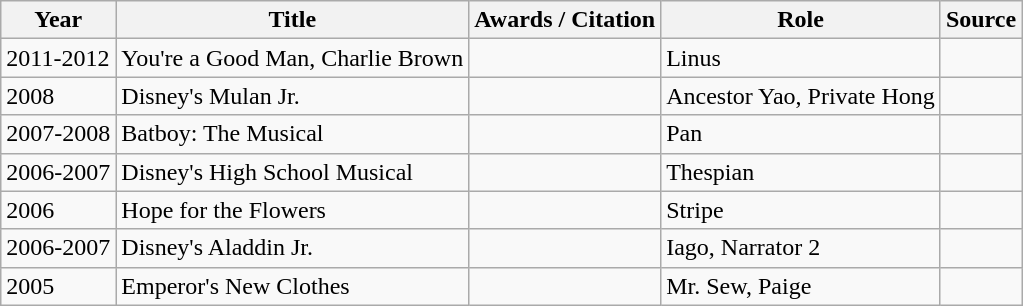<table class="wikitable sortable">
<tr>
<th>Year</th>
<th>Title</th>
<th>Awards / Citation</th>
<th>Role</th>
<th class="unsortable">Source</th>
</tr>
<tr>
<td>2011-2012</td>
<td>You're a Good Man, Charlie Brown</td>
<td></td>
<td>Linus</td>
<td></td>
</tr>
<tr>
<td>2008</td>
<td>Disney's Mulan Jr.</td>
<td></td>
<td>Ancestor Yao, Private Hong</td>
<td></td>
</tr>
<tr>
<td>2007-2008</td>
<td>Batboy: The Musical</td>
<td></td>
<td>Pan</td>
<td></td>
</tr>
<tr>
<td>2006-2007</td>
<td>Disney's High School Musical</td>
<td></td>
<td>Thespian</td>
<td></td>
</tr>
<tr>
<td>2006</td>
<td>Hope for the Flowers</td>
<td></td>
<td>Stripe</td>
<td></td>
</tr>
<tr>
<td>2006-2007</td>
<td>Disney's Aladdin Jr.</td>
<td></td>
<td>Iago, Narrator 2</td>
<td></td>
</tr>
<tr>
<td>2005</td>
<td>Emperor's New Clothes</td>
<td></td>
<td>Mr. Sew, Paige</td>
<td></td>
</tr>
</table>
